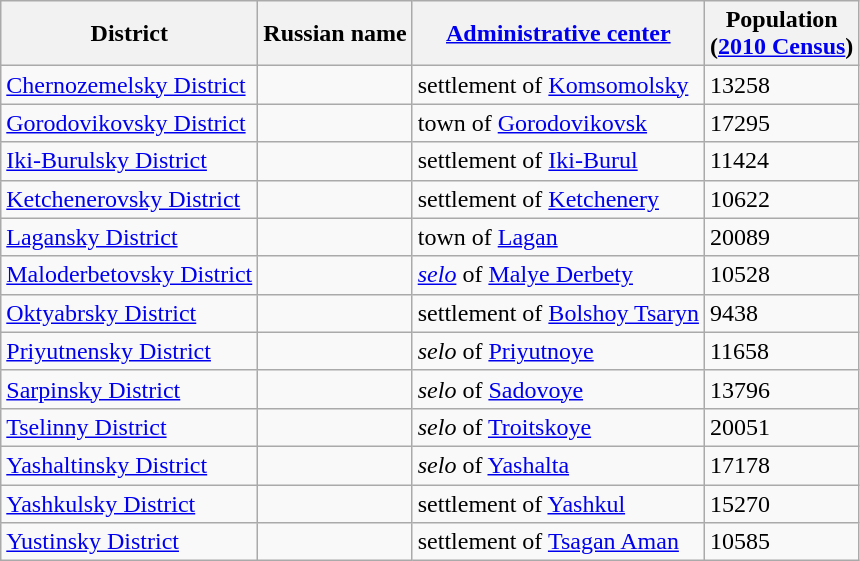<table class="wikitable sortable">
<tr>
<th>District</th>
<th>Russian name</th>
<th><a href='#'>Administrative center</a></th>
<th>Population<br>(<a href='#'>2010 Census</a>)</th>
</tr>
<tr>
<td><a href='#'>Chernozemelsky District</a></td>
<td></td>
<td>settlement of <a href='#'>Komsomolsky</a></td>
<td>13258</td>
</tr>
<tr>
<td><a href='#'>Gorodovikovsky District</a></td>
<td></td>
<td>town of <a href='#'>Gorodovikovsk</a></td>
<td>17295</td>
</tr>
<tr>
<td><a href='#'>Iki-Burulsky District</a></td>
<td></td>
<td>settlement of <a href='#'>Iki-Burul</a></td>
<td>11424</td>
</tr>
<tr>
<td><a href='#'>Ketchenerovsky District</a></td>
<td></td>
<td>settlement of <a href='#'>Ketchenery</a></td>
<td>10622</td>
</tr>
<tr>
<td><a href='#'>Lagansky District</a></td>
<td></td>
<td>town of <a href='#'>Lagan</a></td>
<td>20089</td>
</tr>
<tr>
<td><a href='#'>Maloderbetovsky District</a></td>
<td></td>
<td><em><a href='#'>selo</a></em> of <a href='#'>Malye Derbety</a></td>
<td>10528</td>
</tr>
<tr>
<td><a href='#'>Oktyabrsky District</a></td>
<td></td>
<td>settlement of <a href='#'>Bolshoy Tsaryn</a></td>
<td>9438</td>
</tr>
<tr>
<td><a href='#'>Priyutnensky District</a></td>
<td></td>
<td><em>selo</em> of <a href='#'>Priyutnoye</a></td>
<td>11658</td>
</tr>
<tr>
<td><a href='#'>Sarpinsky District</a></td>
<td></td>
<td><em>selo</em> of <a href='#'>Sadovoye</a></td>
<td>13796</td>
</tr>
<tr>
<td><a href='#'>Tselinny District</a></td>
<td></td>
<td><em>selo</em> of <a href='#'>Troitskoye</a></td>
<td>20051</td>
</tr>
<tr>
<td><a href='#'>Yashaltinsky District</a></td>
<td></td>
<td><em>selo</em> of <a href='#'>Yashalta</a></td>
<td>17178</td>
</tr>
<tr>
<td><a href='#'>Yashkulsky District</a></td>
<td></td>
<td>settlement of <a href='#'>Yashkul</a></td>
<td>15270</td>
</tr>
<tr>
<td><a href='#'>Yustinsky District</a></td>
<td></td>
<td>settlement of <a href='#'>Tsagan Aman</a></td>
<td>10585</td>
</tr>
</table>
